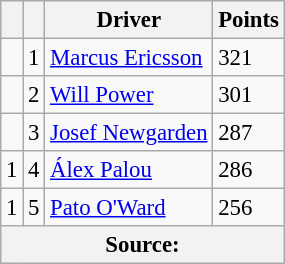<table class="wikitable" style="font-size: 95%;">
<tr>
<th scope="col"></th>
<th scope="col"></th>
<th scope="col">Driver</th>
<th scope="col">Points</th>
</tr>
<tr>
<td align="left"></td>
<td align="center">1</td>
<td> <a href='#'>Marcus Ericsson</a></td>
<td align="left">321</td>
</tr>
<tr>
<td align="left"></td>
<td align="center">2</td>
<td> <a href='#'>Will Power</a></td>
<td align="left">301</td>
</tr>
<tr>
<td align="left"></td>
<td align="center">3</td>
<td> <a href='#'>Josef Newgarden</a></td>
<td align="left">287</td>
</tr>
<tr>
<td align="left"> 1</td>
<td align="center">4</td>
<td> <a href='#'>Álex Palou</a></td>
<td align="left">286</td>
</tr>
<tr>
<td align="left"> 1</td>
<td align="center">5</td>
<td> <a href='#'>Pato O'Ward</a></td>
<td align="left">256</td>
</tr>
<tr>
<th colspan=4>Source:</th>
</tr>
</table>
